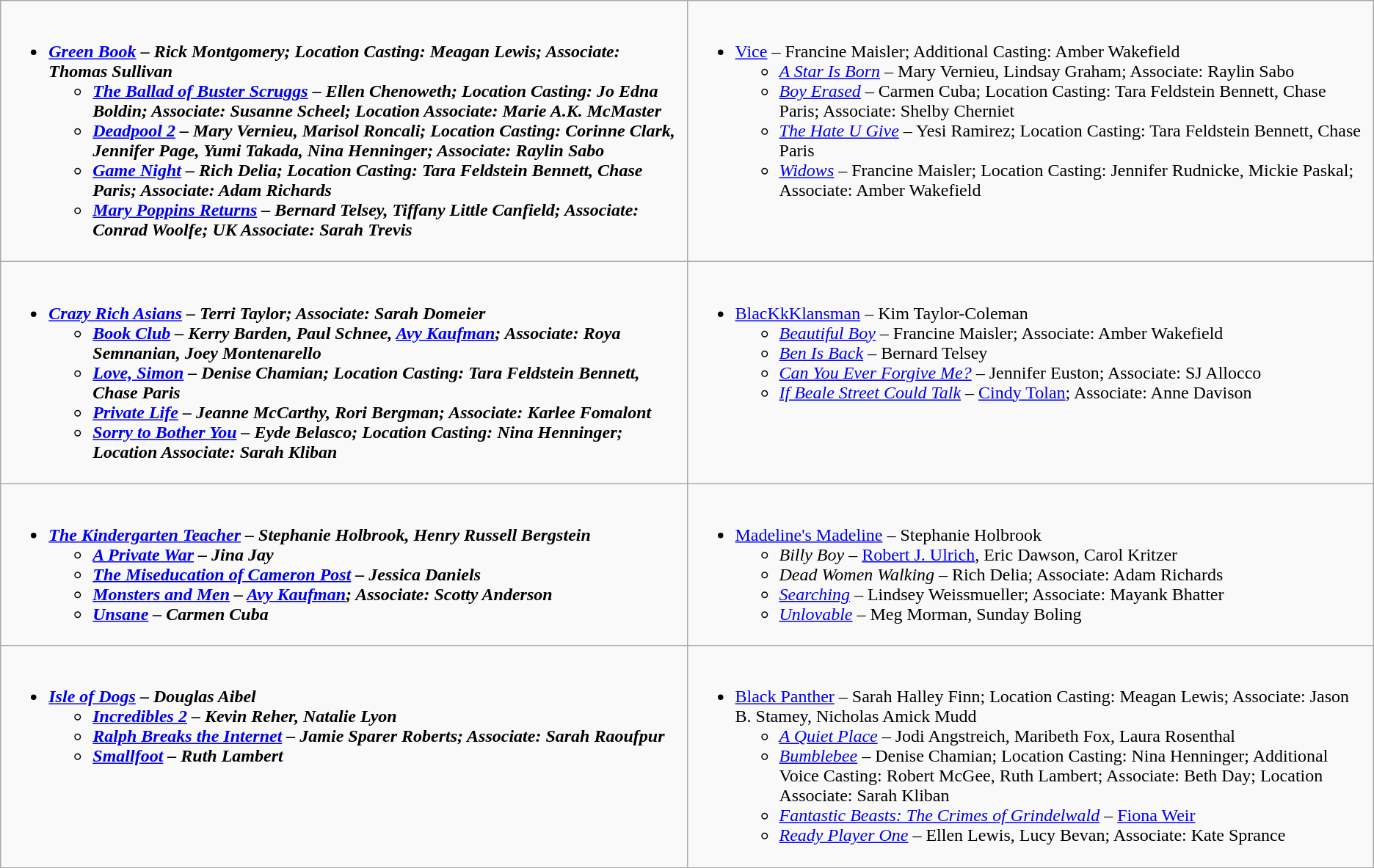<table class=wikitable>
<tr>
<td valign="top" width="50%"><br><ul><li><strong><em><a href='#'>Green Book</a><em> – Rick Montgomery; Location Casting: Meagan Lewis; Associate: Thomas Sullivan<strong><ul><li></em><a href='#'>The Ballad of Buster Scruggs</a><em> – Ellen Chenoweth; Location Casting: Jo Edna Boldin; Associate: Susanne Scheel; Location Associate: Marie A.K. McMaster</li><li></em><a href='#'>Deadpool 2</a><em> – Mary Vernieu, Marisol Roncali; Location Casting: Corinne Clark, Jennifer Page, Yumi Takada, Nina Henninger; Associate: Raylin Sabo</li><li></em><a href='#'>Game Night</a><em> – Rich Delia; Location Casting: Tara Feldstein Bennett, Chase Paris; Associate: Adam Richards</li><li></em><a href='#'>Mary Poppins Returns</a><em> – Bernard Telsey, Tiffany Little Canfield; Associate: Conrad Woolfe; UK Associate: Sarah Trevis</li></ul></li></ul></td>
<td valign="top" width="50%"><br><ul><li></em></strong><a href='#'>Vice</a></em> – Francine Maisler; Additional Casting: Amber Wakefield</strong><ul><li><em><a href='#'>A Star Is Born</a></em> – Mary Vernieu, Lindsay Graham; Associate: Raylin Sabo</li><li><em><a href='#'>Boy Erased</a></em> – Carmen Cuba; Location Casting: Tara Feldstein Bennett, Chase Paris; Associate: Shelby Cherniet</li><li><em><a href='#'>The Hate U Give</a></em> – Yesi Ramirez; Location Casting: Tara Feldstein Bennett, Chase Paris</li><li><em><a href='#'>Widows</a></em> – Francine Maisler; Location Casting: Jennifer Rudnicke, Mickie Paskal; Associate: Amber Wakefield</li></ul></li></ul></td>
</tr>
<tr>
<td valign="top" width="50%"><br><ul><li><strong><em><a href='#'>Crazy Rich Asians</a><em> – Terri Taylor; Associate: Sarah Domeier<strong><ul><li></em><a href='#'>Book Club</a><em> – Kerry Barden, Paul Schnee, <a href='#'>Avy Kaufman</a>; Associate: Roya Semnanian, Joey Montenarello</li><li></em><a href='#'>Love, Simon</a><em> – Denise Chamian; Location Casting: Tara Feldstein Bennett, Chase Paris</li><li></em><a href='#'>Private Life</a><em> – Jeanne McCarthy, Rori Bergman; Associate: Karlee Fomalont</li><li></em><a href='#'>Sorry to Bother You</a><em> – Eyde Belasco; Location Casting: Nina Henninger; Location Associate: Sarah Kliban</li></ul></li></ul></td>
<td valign="top" width="50%"><br><ul><li></em></strong><a href='#'>BlacKkKlansman</a></em> – Kim Taylor-Coleman</strong><ul><li><em><a href='#'>Beautiful Boy</a></em> – Francine Maisler; Associate: Amber Wakefield</li><li><em><a href='#'>Ben Is Back</a></em> – Bernard Telsey</li><li><em><a href='#'>Can You Ever Forgive Me?</a></em> – Jennifer Euston; Associate: SJ Allocco</li><li><em><a href='#'>If Beale Street Could Talk</a></em> – <a href='#'>Cindy Tolan</a>; Associate: Anne Davison</li></ul></li></ul></td>
</tr>
<tr>
<td valign="top" width="50%"><br><ul><li><strong><em><a href='#'>The Kindergarten Teacher</a><em> – Stephanie Holbrook, Henry Russell Bergstein<strong><ul><li></em><a href='#'>A Private War</a><em> – Jina Jay</li><li></em><a href='#'>The Miseducation of Cameron Post</a><em> – Jessica Daniels</li><li></em><a href='#'>Monsters and Men</a><em> – <a href='#'>Avy Kaufman</a>; Associate: Scotty Anderson</li><li></em><a href='#'>Unsane</a><em> – Carmen Cuba</li></ul></li></ul></td>
<td valign="top" width="50%"><br><ul><li></em></strong><a href='#'>Madeline's Madeline</a></em> – Stephanie Holbrook</strong><ul><li><em>Billy Boy</em> – <a href='#'>Robert J. Ulrich</a>, Eric Dawson, Carol Kritzer</li><li><em>Dead Women Walking</em> – Rich Delia; Associate: Adam Richards</li><li><em><a href='#'>Searching</a></em> – Lindsey Weissmueller; Associate: Mayank Bhatter</li><li><em><a href='#'>Unlovable</a></em> – Meg Morman, Sunday Boling</li></ul></li></ul></td>
</tr>
<tr>
<td valign="top" width="50%"><br><ul><li><strong><em><a href='#'>Isle of Dogs</a><em> – Douglas Aibel<strong><ul><li></em><a href='#'>Incredibles 2</a><em> – Kevin Reher, Natalie Lyon</li><li></em><a href='#'>Ralph Breaks the Internet</a><em> – Jamie Sparer Roberts; Associate: Sarah Raoufpur</li><li></em><a href='#'>Smallfoot</a><em> – Ruth Lambert</li></ul></li></ul></td>
<td valign="top" width="50%"><br><ul><li></em></strong><a href='#'>Black Panther</a></em> – Sarah Halley Finn; Location Casting: Meagan Lewis; Associate: Jason B. Stamey, Nicholas Amick Mudd</strong><ul><li><em><a href='#'>A Quiet Place</a></em> – Jodi Angstreich, Maribeth Fox, Laura Rosenthal</li><li><em><a href='#'>Bumblebee</a></em> – Denise Chamian; Location Casting: Nina Henninger; Additional Voice Casting: Robert McGee, Ruth Lambert; Associate: Beth Day; Location Associate: Sarah Kliban</li><li><em><a href='#'>Fantastic Beasts: The Crimes of Grindelwald</a></em> – <a href='#'>Fiona Weir</a></li><li><em><a href='#'>Ready Player One</a></em> – Ellen Lewis, Lucy Bevan; Associate: Kate Sprance</li></ul></li></ul></td>
</tr>
</table>
